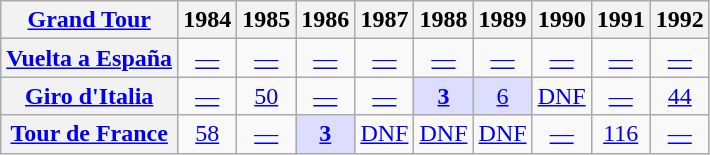<table class="wikitable plainrowheaders">
<tr>
<th scope="col"><a href='#'>Grand Tour</a></th>
<th scope="col">1984</th>
<th scope="col">1985</th>
<th scope="col">1986</th>
<th scope="col">1987</th>
<th scope="col">1988</th>
<th scope="col">1989</th>
<th scope="col">1990</th>
<th scope="col">1991</th>
<th scope="col">1992</th>
</tr>
<tr style="text-align:center;">
<th scope="row"> <a href='#'>Vuelta a España</a></th>
<td><a href='#'>—</a></td>
<td><a href='#'>—</a></td>
<td><a href='#'>—</a></td>
<td><a href='#'>—</a></td>
<td><a href='#'>—</a></td>
<td><a href='#'>—</a></td>
<td><a href='#'>—</a></td>
<td><a href='#'>—</a></td>
<td><a href='#'>—</a></td>
</tr>
<tr style="text-align:center;">
<th scope="row"> <a href='#'>Giro d'Italia</a></th>
<td><a href='#'>—</a></td>
<td><a href='#'>50</a></td>
<td><a href='#'>—</a></td>
<td><a href='#'>—</a></td>
<td style="background:#ddddff;"><a href='#'><strong>3</strong></a></td>
<td style="background:#ddddff;"><a href='#'>6</a></td>
<td><a href='#'>DNF</a></td>
<td><a href='#'>—</a></td>
<td><a href='#'>44</a></td>
</tr>
<tr style="text-align:center;">
<th scope="row"> <a href='#'>Tour de France</a></th>
<td><a href='#'>58</a></td>
<td><a href='#'>—</a></td>
<td style="background:#ddddff;"><a href='#'><strong>3</strong></a></td>
<td><a href='#'>DNF</a></td>
<td><a href='#'>DNF</a></td>
<td><a href='#'>DNF</a></td>
<td><a href='#'>—</a></td>
<td><a href='#'>116</a></td>
<td><a href='#'>—</a></td>
</tr>
</table>
